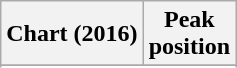<table class="wikitable sortable plainrowheaders">
<tr>
<th scope="col">Chart (2016)</th>
<th scope="col">Peak<br>position</th>
</tr>
<tr>
</tr>
<tr>
</tr>
<tr>
</tr>
</table>
